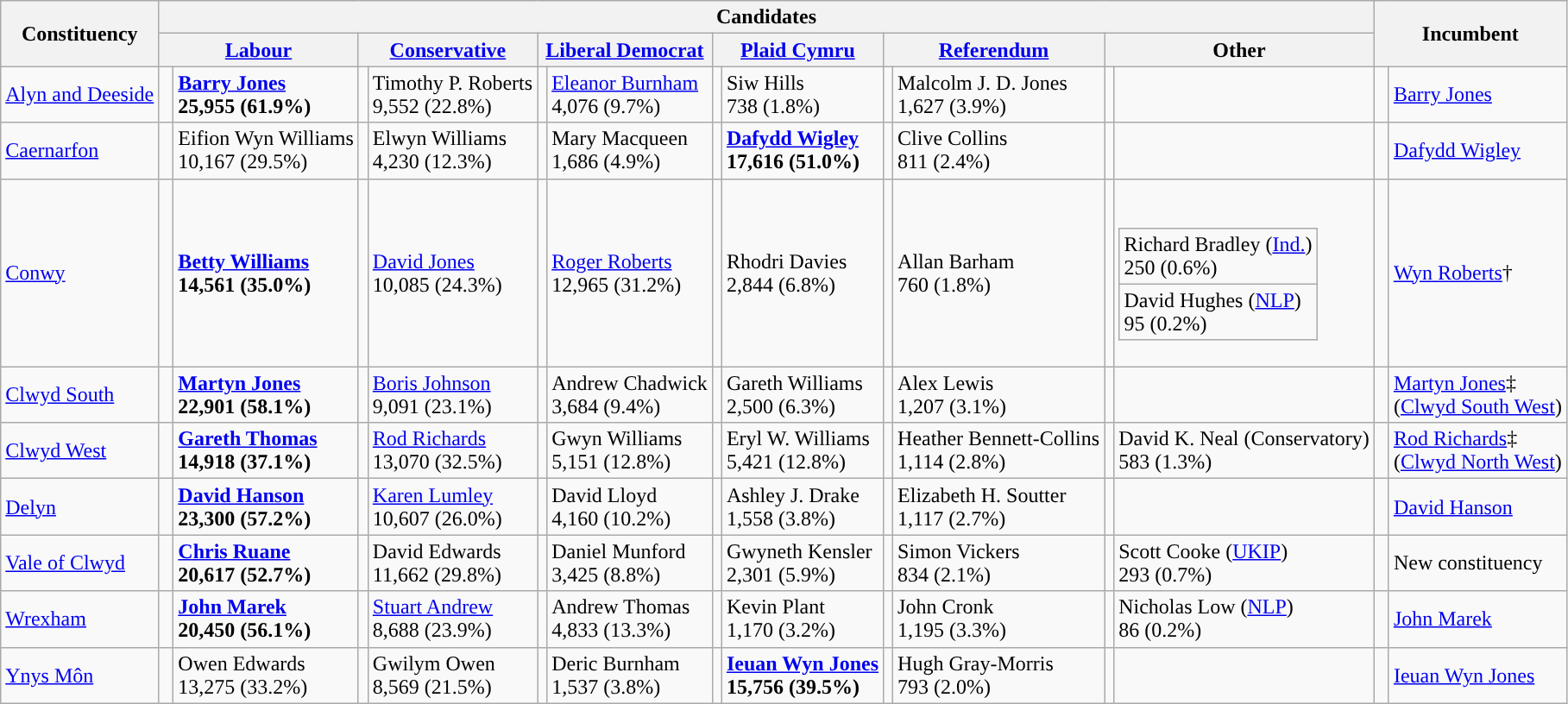<table class="wikitable">
<tr>
<th rowspan="2">Constituency</th>
<th colspan="12">Candidates</th>
<th colspan="2" rowspan="2">Incumbent</th>
</tr>
<tr>
<th colspan="2"><a href='#'>Labour</a></th>
<th colspan="2"><a href='#'>Conservative</a></th>
<th colspan="2"><a href='#'>Liberal Democrat</a></th>
<th colspan="2"><a href='#'>Plaid Cymru</a></th>
<th colspan="2"><a href='#'>Referendum</a></th>
<th colspan="2">Other</th>
</tr>
<tr>
<td><a href='#'>Alyn and Deeside</a></td>
<td style="color:inherit;background:"> </td>
<td><strong><a href='#'>Barry Jones</a></strong><br><strong>25,955 (61.9%)</strong></td>
<td></td>
<td>Timothy P. Roberts<br>9,552 (22.8%)</td>
<td></td>
<td><a href='#'>Eleanor Burnham</a><br>4,076 (9.7%)</td>
<td></td>
<td>Siw Hills<br>738 (1.8%)</td>
<td></td>
<td>Malcolm J. D. Jones<br>1,627 (3.9%)</td>
<td></td>
<td></td>
<td style="color:inherit;background:"> </td>
<td><a href='#'>Barry Jones</a></td>
</tr>
<tr>
<td><a href='#'>Caernarfon</a></td>
<td></td>
<td>Eifion Wyn Williams<br>10,167 (29.5%)</td>
<td></td>
<td>Elwyn Williams<br>4,230 (12.3%)</td>
<td></td>
<td>Mary Macqueen<br>1,686 (4.9%)</td>
<td style="color:inherit;background-color: "></td>
<td><strong><a href='#'>Dafydd Wigley</a></strong><br><strong>17,616 (51.0%)</strong></td>
<td></td>
<td>Clive Collins<br>811 (2.4%)</td>
<td></td>
<td></td>
<td style="color:inherit;background-color: "></td>
<td><a href='#'>Dafydd Wigley</a></td>
</tr>
<tr>
<td><a href='#'>Conwy</a></td>
<td style="color:inherit;background:"> </td>
<td><strong><a href='#'>Betty Williams</a></strong><br><strong>14,561 (35.0%)</strong></td>
<td></td>
<td><a href='#'>David Jones</a><br>10,085 (24.3%)</td>
<td></td>
<td><a href='#'>Roger Roberts</a><br>12,965 (31.2%)</td>
<td></td>
<td>Rhodri Davies<br>2,844 (6.8%)</td>
<td></td>
<td>Allan Barham<br>760 (1.8%)</td>
<td></td>
<td><br><table class="wikitable">
<tr>
<td>Richard Bradley (<a href='#'>Ind.</a>)<br>250 (0.6%)</td>
</tr>
<tr>
<td>David Hughes (<a href='#'>NLP</a>)<br>95 (0.2%)</td>
</tr>
</table>
</td>
<td style="color:inherit;background:"> </td>
<td><a href='#'>Wyn Roberts</a>†</td>
</tr>
<tr>
<td><a href='#'>Clwyd South</a></td>
<td style="color:inherit;background:"> </td>
<td><strong><a href='#'>Martyn Jones</a></strong><br><strong>22,901 (58.1%)</strong></td>
<td></td>
<td><a href='#'>Boris Johnson</a><br>9,091 (23.1%)</td>
<td></td>
<td>Andrew Chadwick<br>3,684 (9.4%)</td>
<td></td>
<td>Gareth Williams<br>2,500 (6.3%)</td>
<td></td>
<td>Alex Lewis<br>1,207 (3.1%)</td>
<td></td>
<td></td>
<td style="color:inherit;background:"> </td>
<td><a href='#'>Martyn Jones</a>‡<br>(<a href='#'>Clwyd South West</a>)</td>
</tr>
<tr>
<td><a href='#'>Clwyd West</a></td>
<td style="color:inherit;background:"> </td>
<td><strong><a href='#'>Gareth Thomas</a></strong><br><strong>14,918 (37.1%)</strong></td>
<td></td>
<td><a href='#'>Rod Richards</a><br>13,070 (32.5%)</td>
<td></td>
<td>Gwyn Williams<br>5,151 (12.8%)</td>
<td></td>
<td>Eryl W. Williams<br>5,421 (12.8%)</td>
<td></td>
<td>Heather Bennett-Collins<br>1,114 (2.8%)</td>
<td></td>
<td>David K. Neal (Conservatory)<br>583 (1.3%)</td>
<td style="color:inherit;background:"> </td>
<td><a href='#'>Rod Richards</a>‡<br>(<a href='#'>Clwyd North West</a>)</td>
</tr>
<tr>
<td><a href='#'>Delyn</a></td>
<td style="color:inherit;background:"> </td>
<td><strong><a href='#'>David Hanson</a></strong><br><strong>23,300 (57.2%)</strong></td>
<td></td>
<td><a href='#'>Karen Lumley</a><br>10,607 (26.0%)</td>
<td></td>
<td>David Lloyd<br>4,160 (10.2%)</td>
<td></td>
<td>Ashley J. Drake<br>1,558 (3.8%)</td>
<td></td>
<td>Elizabeth H. Soutter<br>1,117 (2.7%)</td>
<td></td>
<td></td>
<td style="color:inherit;background:"> </td>
<td><a href='#'>David Hanson</a></td>
</tr>
<tr>
<td><a href='#'>Vale of Clwyd</a></td>
<td style="color:inherit;background:"> </td>
<td><strong><a href='#'>Chris Ruane</a></strong><br><strong>20,617 (52.7%)</strong></td>
<td></td>
<td>David Edwards<br>11,662 (29.8%)</td>
<td></td>
<td>Daniel Munford<br>3,425 (8.8%)</td>
<td></td>
<td>Gwyneth Kensler<br>2,301 (5.9%)</td>
<td></td>
<td>Simon Vickers<br>834 (2.1%)</td>
<td></td>
<td>Scott Cooke (<a href='#'>UKIP</a>)<br>293 (0.7%)</td>
<td></td>
<td>New constituency</td>
</tr>
<tr>
<td><a href='#'>Wrexham</a></td>
<td style="color:inherit;background:"> </td>
<td><strong><a href='#'>John Marek</a></strong><br><strong>20,450 (56.1%)</strong></td>
<td></td>
<td><a href='#'>Stuart Andrew</a><br>8,688 (23.9%)</td>
<td></td>
<td>Andrew Thomas<br>4,833 (13.3%)</td>
<td></td>
<td>Kevin Plant<br>1,170 (3.2%)</td>
<td></td>
<td>John Cronk<br>1,195 (3.3%)</td>
<td></td>
<td>Nicholas Low (<a href='#'>NLP</a>)<br>86 (0.2%)</td>
<td style="color:inherit;background:"> </td>
<td><a href='#'>John Marek</a></td>
</tr>
<tr>
<td><a href='#'>Ynys Môn</a></td>
<td></td>
<td>Owen Edwards<br>13,275 (33.2%)</td>
<td></td>
<td>Gwilym Owen<br>8,569 (21.5%)</td>
<td></td>
<td>Deric Burnham<br>1,537 (3.8%)</td>
<td style="color:inherit;background-color: "></td>
<td><strong><a href='#'>Ieuan Wyn Jones</a></strong><br><strong>15,756 (39.5%)</strong></td>
<td></td>
<td>Hugh Gray-Morris<br>793 (2.0%)</td>
<td></td>
<td></td>
<td style="color:inherit;background-color: "></td>
<td><a href='#'>Ieuan Wyn Jones</a></td>
</tr>
</table>
